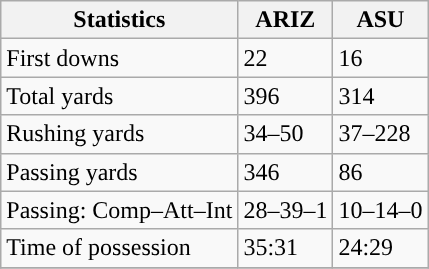<table class="wikitable" style="float: left;">
<tr>
<th>Statistics</th>
<th>ARIZ</th>
<th>ASU</th>
</tr>
<tr>
<td>First downs</td>
<td>22</td>
<td>16</td>
</tr>
<tr>
<td>Total yards</td>
<td>396</td>
<td>314</td>
</tr>
<tr>
<td>Rushing yards</td>
<td>34–50</td>
<td>37–228</td>
</tr>
<tr>
<td>Passing yards</td>
<td>346</td>
<td>86</td>
</tr>
<tr>
<td>Passing: Comp–Att–Int</td>
<td>28–39–1</td>
<td>10–14–0</td>
</tr>
<tr>
<td>Time of possession</td>
<td>35:31</td>
<td>24:29</td>
</tr>
<tr>
</tr>
</table>
